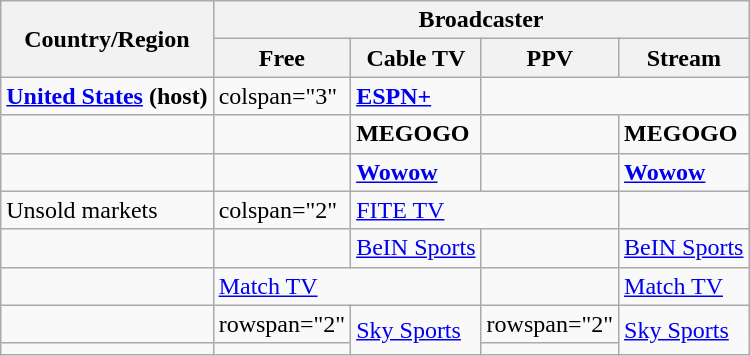<table class="wikitable">
<tr>
<th rowspan="2">Country/Region</th>
<th colspan="4">Broadcaster</th>
</tr>
<tr>
<th>Free</th>
<th>Cable TV</th>
<th>PPV</th>
<th>Stream</th>
</tr>
<tr>
<td><strong> <a href='#'>United States</a> (host)</strong></td>
<td>colspan="3" </td>
<td><strong><a href='#'>ESPN+</a></strong></td>
</tr>
<tr>
<td><strong></strong></td>
<td></td>
<td><strong>MEGOGO</strong></td>
<td></td>
<td><strong>MEGOGO</strong></td>
</tr>
<tr>
<td><strong></strong></td>
<td></td>
<td><strong><a href='#'>Wowow</a></strong></td>
<td></td>
<td><strong><a href='#'>Wowow</a></strong></td>
</tr>
<tr>
<td>Unsold markets</td>
<td>colspan="2" </td>
<td colspan="2"><a href='#'>FITE TV</a></td>
</tr>
<tr>
<td></td>
<td></td>
<td><a href='#'>BeIN Sports</a></td>
<td></td>
<td><a href='#'>BeIN Sports</a></td>
</tr>
<tr>
<td></td>
<td colspan="2"><a href='#'>Match TV</a></td>
<td></td>
<td><a href='#'>Match TV</a></td>
</tr>
<tr>
<td></td>
<td>rowspan="2" </td>
<td rowspan="2"><a href='#'>Sky Sports</a></td>
<td>rowspan="2" </td>
<td rowspan="2"><a href='#'>Sky Sports</a></td>
</tr>
<tr>
<td></td>
</tr>
</table>
